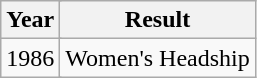<table class="wikitable">
<tr>
<th colspan="2">Year</th>
<th colspan="2">Result</th>
</tr>
<tr>
<td colspan="2">1986</td>
<td colspan="2">Women's Headship</td>
</tr>
</table>
